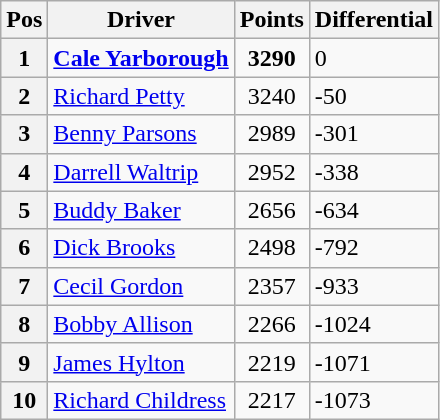<table class="wikitable">
<tr>
<th>Pos</th>
<th>Driver</th>
<th>Points</th>
<th>Differential</th>
</tr>
<tr>
<th>1 </th>
<td><strong><a href='#'>Cale Yarborough</a></strong></td>
<td style="text-align:center;"><strong>3290</strong></td>
<td>0</td>
</tr>
<tr>
<th>2 </th>
<td><a href='#'>Richard Petty</a></td>
<td style="text-align:center;">3240</td>
<td>-50</td>
</tr>
<tr>
<th>3 </th>
<td><a href='#'>Benny Parsons</a></td>
<td style="text-align:center;">2989</td>
<td>-301</td>
</tr>
<tr>
<th>4 </th>
<td><a href='#'>Darrell Waltrip</a></td>
<td style="text-align:center;">2952</td>
<td>-338</td>
</tr>
<tr>
<th>5 </th>
<td><a href='#'>Buddy Baker</a></td>
<td style="text-align:center;">2656</td>
<td>-634</td>
</tr>
<tr>
<th>6 </th>
<td><a href='#'>Dick Brooks</a></td>
<td style="text-align:center;">2498</td>
<td>-792</td>
</tr>
<tr>
<th>7 </th>
<td><a href='#'>Cecil Gordon</a></td>
<td style="text-align:center;">2357</td>
<td>-933</td>
</tr>
<tr>
<th>8 </th>
<td><a href='#'>Bobby Allison</a></td>
<td style="text-align:center;">2266</td>
<td>-1024</td>
</tr>
<tr>
<th>9 </th>
<td><a href='#'>James Hylton</a></td>
<td style="text-align:center;">2219</td>
<td>-1071</td>
</tr>
<tr>
<th>10 </th>
<td><a href='#'>Richard Childress</a></td>
<td style="text-align:center;">2217</td>
<td>-1073</td>
</tr>
</table>
